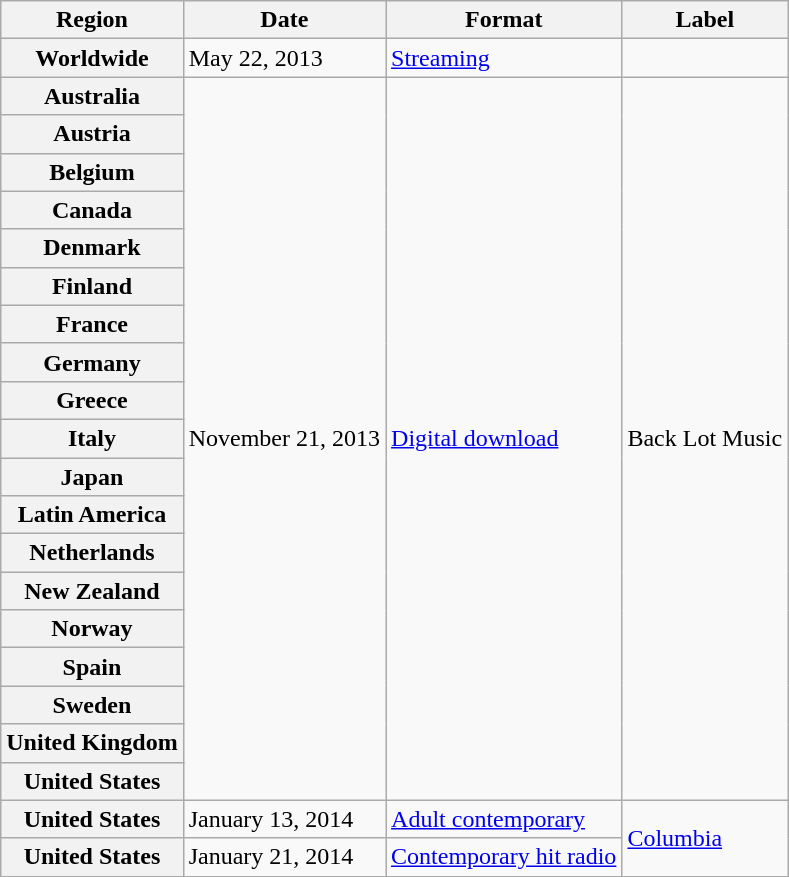<table class="wikitable plainrowheaders">
<tr>
<th scope="col">Region</th>
<th scope="col">Date</th>
<th scope="col">Format</th>
<th scope="col">Label</th>
</tr>
<tr>
<th scope="row">Worldwide</th>
<td>May 22, 2013</td>
<td><a href='#'>Streaming</a></td>
<td></td>
</tr>
<tr>
<th scope="row">Australia</th>
<td rowspan="19">November 21, 2013</td>
<td rowspan="19"><a href='#'>Digital download</a></td>
<td rowspan="19">Back Lot Music</td>
</tr>
<tr>
<th scope="row">Austria</th>
</tr>
<tr>
<th scope="row">Belgium</th>
</tr>
<tr>
<th scope="row">Canada</th>
</tr>
<tr>
<th scope="row">Denmark</th>
</tr>
<tr>
<th scope="row">Finland</th>
</tr>
<tr>
<th scope="row">France</th>
</tr>
<tr>
<th scope="row">Germany</th>
</tr>
<tr>
<th scope="row">Greece</th>
</tr>
<tr>
<th scope="row">Italy</th>
</tr>
<tr>
<th scope="row">Japan</th>
</tr>
<tr>
<th scope="row">Latin America</th>
</tr>
<tr>
<th scope="row">Netherlands</th>
</tr>
<tr>
<th scope="row">New Zealand</th>
</tr>
<tr>
<th scope="row">Norway</th>
</tr>
<tr>
<th scope="row">Spain</th>
</tr>
<tr>
<th scope="row">Sweden</th>
</tr>
<tr>
<th scope="row">United Kingdom</th>
</tr>
<tr>
<th scope="row">United States</th>
</tr>
<tr>
<th scope="row">United States</th>
<td>January 13, 2014</td>
<td><a href='#'>Adult contemporary</a></td>
<td rowspan="2"><a href='#'>Columbia</a></td>
</tr>
<tr>
<th scope="row">United States</th>
<td>January 21, 2014</td>
<td><a href='#'>Contemporary hit radio</a></td>
</tr>
</table>
